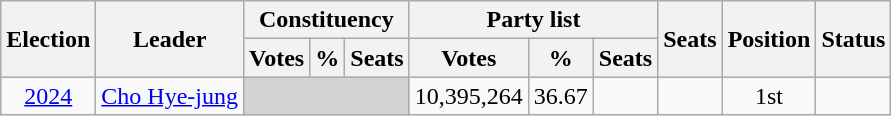<table class="wikitable" style="text-align:center">
<tr>
<th rowspan="2">Election</th>
<th rowspan="2">Leader</th>
<th colspan="3">Constituency</th>
<th colspan="3">Party list</th>
<th rowspan="2">Seats</th>
<th rowspan="2">Position</th>
<th rowspan="2">Status</th>
</tr>
<tr>
<th>Votes</th>
<th>%</th>
<th>Seats</th>
<th>Votes</th>
<th>%</th>
<th>Seats</th>
</tr>
<tr>
<td><a href='#'>2024</a></td>
<td><a href='#'>Cho Hye-jung</a></td>
<td colspan="3" bgcolor="lightgrey"></td>
<td>10,395,264</td>
<td>36.67</td>
<td></td>
<td></td>
<td>1st</td>
<td></td>
</tr>
</table>
